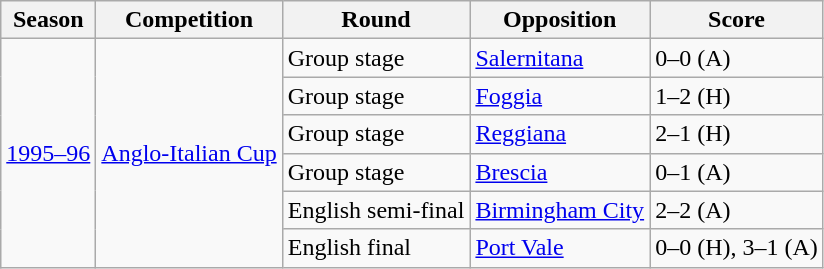<table class="wikitable">
<tr>
<th>Season</th>
<th>Competition</th>
<th>Round</th>
<th>Opposition</th>
<th>Score</th>
</tr>
<tr>
<td rowspan="6"><a href='#'>1995–96</a></td>
<td rowspan="6"><a href='#'>Anglo-Italian Cup</a></td>
<td>Group stage</td>
<td> <a href='#'>Salernitana</a></td>
<td>0–0 (A)</td>
</tr>
<tr>
<td>Group stage</td>
<td> <a href='#'>Foggia</a></td>
<td>1–2 (H)</td>
</tr>
<tr>
<td>Group stage</td>
<td> <a href='#'>Reggiana</a></td>
<td>2–1 (H)</td>
</tr>
<tr>
<td>Group stage</td>
<td> <a href='#'>Brescia</a></td>
<td>0–1 (A)</td>
</tr>
<tr>
<td>English semi-final</td>
<td> <a href='#'>Birmingham City</a></td>
<td>2–2 (A)</td>
</tr>
<tr>
<td>English final</td>
<td> <a href='#'>Port Vale</a></td>
<td>0–0 (H), 3–1 (A)</td>
</tr>
</table>
